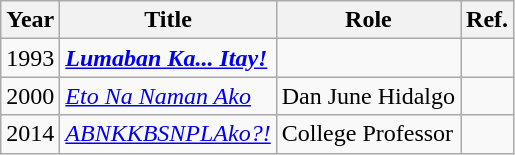<table class="wikitable">
<tr>
<th>Year</th>
<th>Title</th>
<th>Role</th>
<th>Ref.</th>
</tr>
<tr>
<td>1993</td>
<td><strong><em><a href='#'>Lumaban Ka... Itay!</a></em></strong></td>
<td></td>
<td></td>
</tr>
<tr>
<td>2000</td>
<td><em><a href='#'>Eto Na Naman Ako</a></em></td>
<td>Dan June Hidalgo</td>
<td></td>
</tr>
<tr>
<td>2014</td>
<td><em><a href='#'>ABNKKBSNPLAko?!</a></em></td>
<td>College Professor</td>
<td></td>
</tr>
</table>
